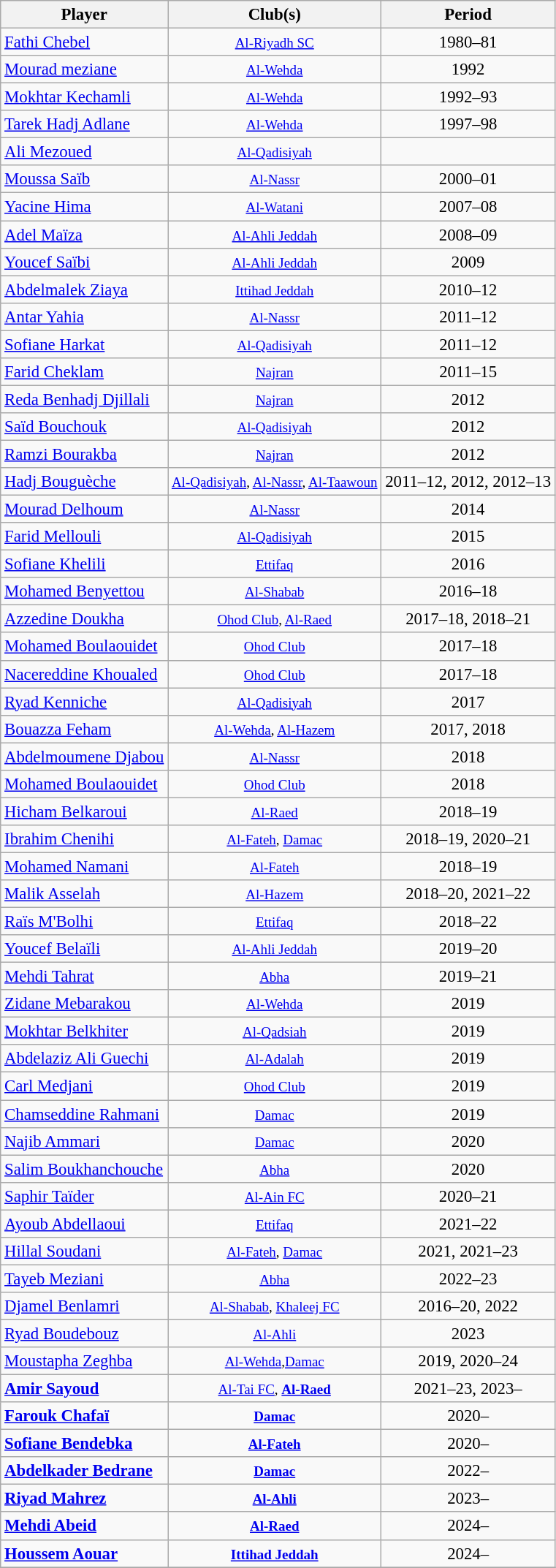<table class="wikitable collapsible collapsed" style="text-align:center;font-size:95%">
<tr>
<th scope="col">Player</th>
<th scope="col" class="unsortable">Club(s)</th>
<th scope="col">Period</th>
</tr>
<tr>
<td align="left"><a href='#'>Fathi Chebel</a></td>
<td><small><a href='#'>Al-Riyadh SC</a></small></td>
<td>1980–81</td>
</tr>
<tr>
<td align="left"><a href='#'>Mourad meziane</a></td>
<td><small><a href='#'>Al-Wehda</a></small></td>
<td>1992</td>
</tr>
<tr>
<td align="left"><a href='#'>Mokhtar Kechamli</a></td>
<td><small><a href='#'>Al-Wehda</a></small></td>
<td>1992–93</td>
</tr>
<tr>
<td align="left"><a href='#'>Tarek Hadj Adlane</a></td>
<td><small><a href='#'>Al-Wehda</a></small></td>
<td>1997–98</td>
</tr>
<tr>
<td align="left"><a href='#'>Ali Mezoued</a></td>
<td><small><a href='#'>Al-Qadisiyah</a></small></td>
<td></td>
</tr>
<tr>
<td align="left"><a href='#'>Moussa Saïb</a></td>
<td><small><a href='#'>Al-Nassr</a></small></td>
<td>2000–01</td>
</tr>
<tr>
<td align="left"><a href='#'>Yacine Hima</a></td>
<td><small><a href='#'>Al-Watani</a></small></td>
<td>2007–08</td>
</tr>
<tr>
<td align="left"><a href='#'>Adel Maïza</a></td>
<td><small><a href='#'>Al-Ahli Jeddah</a></small></td>
<td>2008–09</td>
</tr>
<tr>
<td align="left"><a href='#'>Youcef Saïbi</a></td>
<td><small><a href='#'>Al-Ahli Jeddah</a></small></td>
<td>2009</td>
</tr>
<tr>
<td align="left"><a href='#'>Abdelmalek Ziaya</a></td>
<td><small><a href='#'>Ittihad Jeddah</a></small></td>
<td>2010–12</td>
</tr>
<tr>
<td align="left"><a href='#'>Antar Yahia</a></td>
<td><small><a href='#'>Al-Nassr</a></small></td>
<td>2011–12</td>
</tr>
<tr>
<td align="left"><a href='#'>Sofiane Harkat</a></td>
<td><small><a href='#'>Al-Qadisiyah</a></small></td>
<td>2011–12</td>
</tr>
<tr>
<td align="left"><a href='#'>Farid Cheklam</a></td>
<td><small><a href='#'>Najran</a></small></td>
<td>2011–15</td>
</tr>
<tr>
<td align="left"><a href='#'>Reda Benhadj Djillali</a></td>
<td><small><a href='#'>Najran</a></small></td>
<td>2012</td>
</tr>
<tr>
<td align="left"><a href='#'>Saïd Bouchouk</a></td>
<td><small><a href='#'>Al-Qadisiyah</a></small></td>
<td>2012</td>
</tr>
<tr>
<td align="left"><a href='#'>Ramzi Bourakba</a></td>
<td><small><a href='#'>Najran</a></small></td>
<td>2012</td>
</tr>
<tr>
<td align="left"><a href='#'>Hadj Bouguèche</a></td>
<td><small><a href='#'>Al-Qadisiyah</a>, <a href='#'>Al-Nassr</a>, <a href='#'>Al-Taawoun</a></small></td>
<td>2011–12, 2012, 2012–13</td>
</tr>
<tr>
<td align="left"><a href='#'>Mourad Delhoum</a></td>
<td><small><a href='#'>Al-Nassr</a></small></td>
<td>2014</td>
</tr>
<tr>
<td align="left"><a href='#'>Farid Mellouli</a></td>
<td><small><a href='#'>Al-Qadisiyah</a></small></td>
<td>2015</td>
</tr>
<tr>
<td align="left"><a href='#'>Sofiane Khelili</a></td>
<td><small><a href='#'>Ettifaq</a></small></td>
<td>2016</td>
</tr>
<tr>
<td align="left"><a href='#'>Mohamed Benyettou</a></td>
<td><small><a href='#'>Al-Shabab</a></small></td>
<td>2016–18</td>
</tr>
<tr>
<td align="left"><a href='#'>Azzedine Doukha</a></td>
<td><small><a href='#'>Ohod Club</a>, <a href='#'>Al-Raed</a></small></td>
<td>2017–18, 2018–21</td>
</tr>
<tr>
<td align="left"><a href='#'>Mohamed Boulaouidet</a></td>
<td><small><a href='#'>Ohod Club</a></small></td>
<td>2017–18</td>
</tr>
<tr>
<td align="left"><a href='#'>Nacereddine Khoualed</a></td>
<td><small><a href='#'>Ohod Club</a></small></td>
<td>2017–18</td>
</tr>
<tr>
<td align="left"><a href='#'>Ryad Kenniche</a></td>
<td><small><a href='#'>Al-Qadisiyah</a></small></td>
<td>2017</td>
</tr>
<tr>
<td align="left"><a href='#'>Bouazza Feham</a></td>
<td><small><a href='#'>Al-Wehda</a>, <a href='#'>Al-Hazem</a></small></td>
<td>2017, 2018</td>
</tr>
<tr>
<td align="left"><a href='#'>Abdelmoumene Djabou</a></td>
<td><small><a href='#'>Al-Nassr</a></small></td>
<td>2018</td>
</tr>
<tr>
<td align="left"><a href='#'>Mohamed Boulaouidet</a></td>
<td><small><a href='#'>Ohod Club</a></small></td>
<td>2018</td>
</tr>
<tr>
<td align="left"><a href='#'>Hicham Belkaroui</a></td>
<td><small><a href='#'>Al-Raed</a></small></td>
<td>2018–19</td>
</tr>
<tr>
<td align="left"><a href='#'>Ibrahim Chenihi</a></td>
<td><small><a href='#'>Al-Fateh</a>, <a href='#'>Damac</a></small></td>
<td>2018–19, 2020–21</td>
</tr>
<tr>
<td align="left"><a href='#'>Mohamed Namani</a></td>
<td><small><a href='#'>Al-Fateh</a></small></td>
<td>2018–19</td>
</tr>
<tr>
<td align="left"><a href='#'>Malik Asselah</a></td>
<td><small><a href='#'>Al-Hazem</a></small></td>
<td>2018–20, 2021–22</td>
</tr>
<tr>
<td align="left"><a href='#'>Raïs M'Bolhi</a></td>
<td><small><a href='#'>Ettifaq</a></small></td>
<td>2018–22</td>
</tr>
<tr>
<td align="left"><a href='#'>Youcef Belaïli</a></td>
<td><small><a href='#'>Al-Ahli Jeddah</a></small></td>
<td>2019–20</td>
</tr>
<tr>
<td align="left"><a href='#'>Mehdi Tahrat</a></td>
<td><small><a href='#'>Abha</a></small></td>
<td>2019–21</td>
</tr>
<tr>
<td align="left"><a href='#'>Zidane Mebarakou</a></td>
<td><small><a href='#'>Al-Wehda</a></small></td>
<td>2019</td>
</tr>
<tr>
<td align="left"><a href='#'>Mokhtar Belkhiter</a></td>
<td><small><a href='#'>Al-Qadsiah</a></small></td>
<td>2019</td>
</tr>
<tr>
<td align="left"><a href='#'>Abdelaziz Ali Guechi</a></td>
<td><small><a href='#'>Al-Adalah</a></small></td>
<td>2019</td>
</tr>
<tr>
<td align="left"><a href='#'>Carl Medjani</a></td>
<td><small><a href='#'>Ohod Club</a></small></td>
<td>2019</td>
</tr>
<tr>
<td align="left"><a href='#'>Chamseddine Rahmani</a></td>
<td><small><a href='#'>Damac</a></small></td>
<td>2019</td>
</tr>
<tr>
<td align="left"><a href='#'>Najib Ammari</a></td>
<td><small><a href='#'>Damac</a></small></td>
<td>2020</td>
</tr>
<tr>
<td align="left"><a href='#'>Salim Boukhanchouche</a></td>
<td><small><a href='#'>Abha</a></small></td>
<td>2020</td>
</tr>
<tr>
<td align="left"><a href='#'>Saphir Taïder</a></td>
<td><small><a href='#'>Al-Ain FC</a></small></td>
<td>2020–21</td>
</tr>
<tr>
<td align="left"><a href='#'>Ayoub Abdellaoui</a></td>
<td><small><a href='#'>Ettifaq</a></small></td>
<td>2021–22</td>
</tr>
<tr>
<td align="left"><a href='#'>Hillal Soudani</a></td>
<td><small><a href='#'>Al-Fateh</a>, <a href='#'>Damac</a></small></td>
<td>2021, 2021–23</td>
</tr>
<tr>
<td align="left"><a href='#'>Tayeb Meziani</a></td>
<td><small><a href='#'>Abha</a></small></td>
<td>2022–23</td>
</tr>
<tr>
<td align="left"><a href='#'>Djamel Benlamri</a></td>
<td><small><a href='#'>Al-Shabab</a>, <a href='#'>Khaleej FC</a></small></td>
<td>2016–20, 2022</td>
</tr>
<tr>
<td align="left"><a href='#'>Ryad Boudebouz</a></td>
<td><small><a href='#'>Al-Ahli</a></small></td>
<td>2023</td>
</tr>
<tr>
<td align="left"><a href='#'>Moustapha Zeghba</a></td>
<td><small><a href='#'>Al-Wehda</a>,<a href='#'>Damac</a></small></td>
<td>2019, 2020–24</td>
</tr>
<tr>
<td align="left"><strong><a href='#'>Amir Sayoud</a></strong></td>
<td><small><a href='#'>Al-Tai FC</a>, <strong><a href='#'>Al-Raed</a></strong></small></td>
<td>2021–23, 2023–</td>
</tr>
<tr>
<td align="left"><strong><a href='#'>Farouk Chafaï</a></strong></td>
<td><small><strong><a href='#'>Damac</a></strong></small></td>
<td>2020–</td>
</tr>
<tr>
<td align="left"><strong><a href='#'>Sofiane Bendebka</a></strong></td>
<td><small><strong><a href='#'>Al-Fateh</a></strong></small></td>
<td>2020–</td>
</tr>
<tr>
<td align="left"><strong><a href='#'>Abdelkader Bedrane</a></strong></td>
<td><small><strong><a href='#'>Damac</a></strong></small></td>
<td>2022–</td>
</tr>
<tr>
<td align="left"><strong><a href='#'>Riyad Mahrez</a></strong></td>
<td><small><strong><a href='#'>Al-Ahli</a></strong></small></td>
<td>2023–</td>
</tr>
<tr>
<td align="left"><strong><a href='#'>Mehdi Abeid</a></strong></td>
<td><small><strong><a href='#'>Al-Raed</a></strong></small></td>
<td>2024–</td>
</tr>
<tr>
<td align="left"><strong><a href='#'>Houssem Aouar</a></strong></td>
<td><small><strong><a href='#'>Ittihad Jeddah</a></strong></small></td>
<td>2024–</td>
</tr>
<tr>
</tr>
</table>
